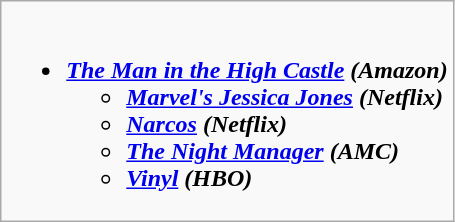<table class="wikitable">
<tr>
<td style="vertical-align:top;"><br><ul><li><strong><em><a href='#'>The Man in the High Castle</a><em> (Amazon)<strong><ul><li></em><a href='#'>Marvel's Jessica Jones</a><em> (Netflix)</li><li></em><a href='#'>Narcos</a><em> (Netflix)</li><li></em><a href='#'>The Night Manager</a><em> (AMC)</li><li></em><a href='#'>Vinyl</a><em> (HBO)</li></ul></li></ul></td>
</tr>
</table>
